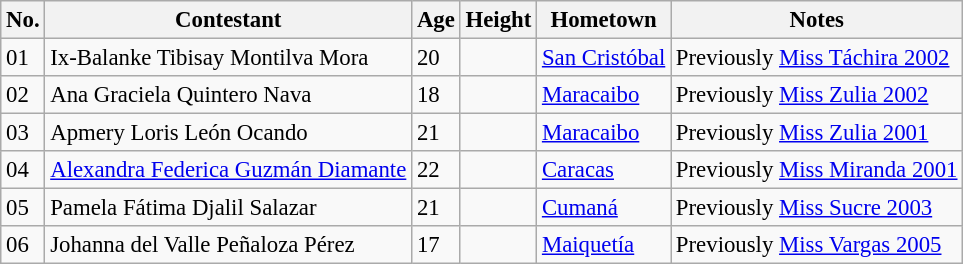<table class="wikitable sortable" style="font-size: 95%;">
<tr>
<th>No.</th>
<th>Contestant</th>
<th>Age</th>
<th>Height</th>
<th>Hometown</th>
<th>Notes</th>
</tr>
<tr>
<td>01</td>
<td>Ix-Balanke Tibisay Montilva Mora</td>
<td>20</td>
<td></td>
<td><a href='#'>San Cristóbal</a></td>
<td>Previously <a href='#'>Miss Táchira 2002</a></td>
</tr>
<tr>
<td>02</td>
<td>Ana Graciela Quintero Nava</td>
<td>18</td>
<td></td>
<td><a href='#'>Maracaibo</a></td>
<td>Previously <a href='#'>Miss Zulia 2002</a></td>
</tr>
<tr>
<td>03</td>
<td>Apmery Loris León Ocando</td>
<td>21</td>
<td></td>
<td><a href='#'>Maracaibo</a></td>
<td>Previously <a href='#'>Miss Zulia 2001</a></td>
</tr>
<tr>
<td>04</td>
<td><a href='#'>Alexandra Federica Guzmán Diamante</a></td>
<td>22</td>
<td></td>
<td><a href='#'>Caracas</a></td>
<td>Previously <a href='#'>Miss Miranda 2001</a></td>
</tr>
<tr>
<td>05</td>
<td>Pamela Fátima Djalil Salazar</td>
<td>21</td>
<td></td>
<td><a href='#'>Cumaná</a></td>
<td>Previously <a href='#'>Miss Sucre 2003</a></td>
</tr>
<tr>
<td>06</td>
<td>Johanna del Valle Peñaloza Pérez</td>
<td>17</td>
<td></td>
<td><a href='#'>Maiquetía</a></td>
<td>Previously <a href='#'>Miss Vargas 2005</a></td>
</tr>
</table>
